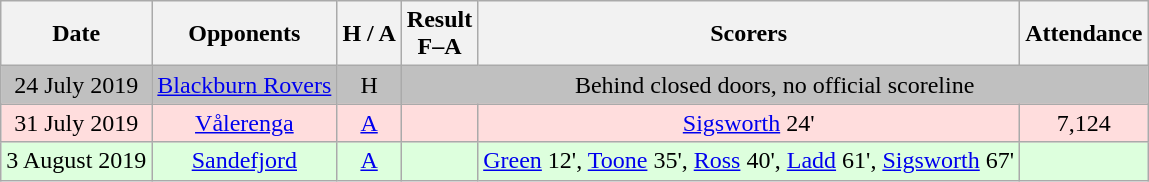<table class="wikitable" style="text-align:center">
<tr>
<th>Date</th>
<th>Opponents</th>
<th>H / A</th>
<th>Result<br>F–A</th>
<th>Scorers</th>
<th>Attendance</th>
</tr>
<tr bgcolor=#C0C0C0>
<td>24 July 2019</td>
<td><a href='#'>Blackburn Rovers</a></td>
<td>H</td>
<td colspan="3">Behind closed doors, no official scoreline</td>
</tr>
<tr bgcolor=#ffdddd>
<td>31 July 2019</td>
<td><a href='#'>Vålerenga</a></td>
<td><a href='#'>A</a></td>
<td></td>
<td><a href='#'>Sigsworth</a> 24'</td>
<td>7,124</td>
</tr>
<tr bgcolor=#ddffdd>
<td>3 August 2019</td>
<td><a href='#'>Sandefjord</a></td>
<td><a href='#'>A</a></td>
<td></td>
<td><a href='#'>Green</a> 12', <a href='#'>Toone</a> 35', <a href='#'>Ross</a> 40', <a href='#'>Ladd</a> 61', <a href='#'>Sigsworth</a> 67'</td>
<td></td>
</tr>
</table>
